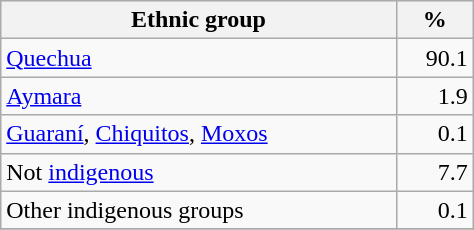<table class="wikitable" border="1" style="width:25%;" border="1">
<tr bgcolor=#EFEFEF>
<th><strong>Ethnic group</strong></th>
<th><strong>%</strong></th>
</tr>
<tr>
<td><a href='#'>Quechua</a></td>
<td align="right">90.1</td>
</tr>
<tr>
<td><a href='#'>Aymara</a></td>
<td align="right">1.9</td>
</tr>
<tr>
<td><a href='#'>Guaraní</a>, <a href='#'>Chiquitos</a>, <a href='#'>Moxos</a></td>
<td align="right">0.1</td>
</tr>
<tr>
<td>Not <a href='#'>indigenous</a></td>
<td align="right">7.7</td>
</tr>
<tr>
<td>Other indigenous groups</td>
<td align="right">0.1</td>
</tr>
<tr>
</tr>
</table>
